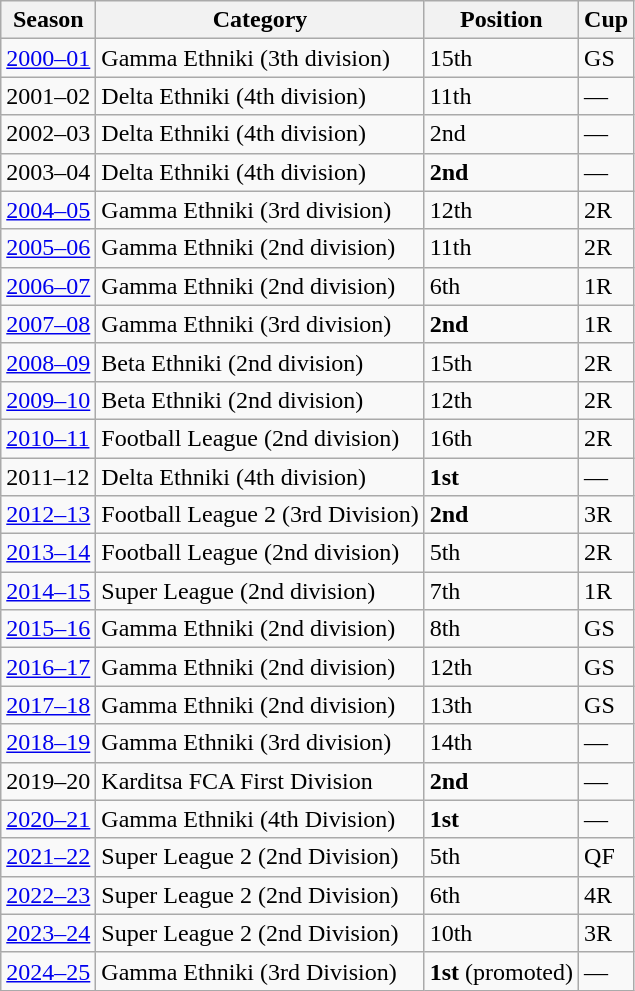<table class="wikitable">
<tr>
<th>Season</th>
<th>Category</th>
<th>Position</th>
<th>Cup</th>
</tr>
<tr>
<td><a href='#'>2000–01</a></td>
<td>Gamma Ethniki (3th division)</td>
<td>15th</td>
<td>GS</td>
</tr>
<tr>
<td>2001–02</td>
<td>Delta Ethniki (4th division)</td>
<td>11th</td>
<td>—</td>
</tr>
<tr>
<td>2002–03</td>
<td>Delta Ethniki (4th division)</td>
<td>2nd</td>
<td>—</td>
</tr>
<tr>
<td>2003–04</td>
<td>Delta Ethniki (4th division)</td>
<td><strong>2nd</strong></td>
<td>—</td>
</tr>
<tr>
<td><a href='#'>2004–05</a></td>
<td>Gamma Ethniki (3rd division)</td>
<td>12th</td>
<td>2R</td>
</tr>
<tr>
<td><a href='#'>2005–06</a></td>
<td>Gamma Ethniki (2nd division)</td>
<td>11th</td>
<td>2R</td>
</tr>
<tr>
<td><a href='#'>2006–07</a></td>
<td>Gamma Ethniki (2nd division)</td>
<td>6th</td>
<td>1R</td>
</tr>
<tr>
<td><a href='#'>2007–08</a></td>
<td>Gamma Ethniki (3rd division)</td>
<td><strong>2nd</strong></td>
<td>1R</td>
</tr>
<tr>
<td><a href='#'>2008–09</a></td>
<td>Beta Ethniki (2nd division)</td>
<td>15th</td>
<td>2R</td>
</tr>
<tr>
<td><a href='#'>2009–10</a></td>
<td>Beta Ethniki (2nd division)</td>
<td>12th</td>
<td>2R</td>
</tr>
<tr>
<td><a href='#'>2010–11</a></td>
<td>Football League (2nd division)</td>
<td>16th</td>
<td>2R</td>
</tr>
<tr>
<td>2011–12</td>
<td>Delta Ethniki (4th division)</td>
<td><strong>1st</strong></td>
<td>—</td>
</tr>
<tr>
<td><a href='#'>2012–13</a></td>
<td>Football League 2 (3rd Division)</td>
<td><strong>2nd</strong></td>
<td>3R</td>
</tr>
<tr>
<td><a href='#'>2013–14</a></td>
<td>Football League (2nd division)</td>
<td>5th</td>
<td>2R</td>
</tr>
<tr>
<td><a href='#'>2014–15</a></td>
<td>Super League (2nd division)</td>
<td>7th</td>
<td>1R</td>
</tr>
<tr>
<td><a href='#'>2015–16</a></td>
<td>Gamma Ethniki (2nd division)</td>
<td>8th</td>
<td>GS</td>
</tr>
<tr>
<td><a href='#'>2016–17</a></td>
<td>Gamma Ethniki (2nd division)</td>
<td>12th</td>
<td>GS</td>
</tr>
<tr>
<td><a href='#'>2017–18</a></td>
<td>Gamma Ethniki (2nd division)</td>
<td>13th</td>
<td>GS</td>
</tr>
<tr>
<td><a href='#'>2018–19</a></td>
<td>Gamma Ethniki (3rd division)</td>
<td>14th</td>
<td>—</td>
</tr>
<tr>
<td>2019–20</td>
<td>Karditsa FCA First Division</td>
<td><strong>2nd</strong></td>
<td>—</td>
</tr>
<tr>
<td><a href='#'>2020–21</a></td>
<td>Gamma Ethniki (4th Division)</td>
<td><strong>1st</strong></td>
<td>—</td>
</tr>
<tr>
<td><a href='#'>2021–22</a></td>
<td>Super League 2 (2nd Division)</td>
<td>5th</td>
<td>QF</td>
</tr>
<tr>
<td><a href='#'>2022–23</a></td>
<td>Super League 2 (2nd Division)</td>
<td>6th</td>
<td>4R</td>
</tr>
<tr>
<td><a href='#'>2023–24</a></td>
<td>Super League 2 (2nd Division)</td>
<td>10th</td>
<td>3R</td>
</tr>
<tr>
<td><a href='#'>2024–25</a></td>
<td>Gamma Ethniki (3rd Division)</td>
<td><strong>1st</strong> (promoted)</td>
<td>—</td>
</tr>
</table>
